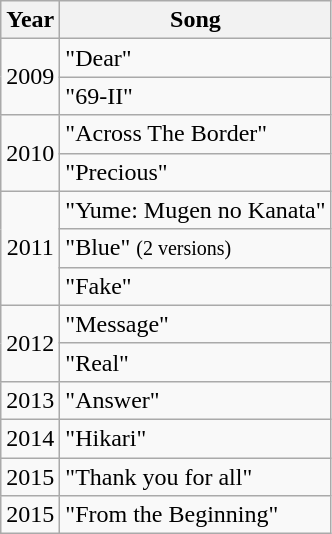<table class="wikitable">
<tr>
<th>Year</th>
<th>Song</th>
</tr>
<tr>
<td style="text-align:center;" rowspan="2">2009</td>
<td>"Dear"</td>
</tr>
<tr>
<td>"69-II"</td>
</tr>
<tr>
<td style="text-align:center;" rowspan="2">2010</td>
<td>"Across The Border"</td>
</tr>
<tr>
<td>"Precious"</td>
</tr>
<tr>
<td style="text-align:center;" rowspan="3">2011</td>
<td>"Yume: Mugen no Kanata"</td>
</tr>
<tr>
<td>"Blue" <small>(2 versions)</small></td>
</tr>
<tr>
<td>"Fake"</td>
</tr>
<tr>
<td style="text-align:center;" rowspan="2">2012</td>
<td>"Message"</td>
</tr>
<tr>
<td>"Real"</td>
</tr>
<tr>
<td style="text-align:center;">2013</td>
<td>"Answer"</td>
</tr>
<tr>
<td style="text-align:center;">2014</td>
<td>"Hikari"</td>
</tr>
<tr>
<td style="text-align:center;">2015</td>
<td>"Thank you for all"</td>
</tr>
<tr>
<td style="text-align:center;">2015</td>
<td>"From the Beginning"</td>
</tr>
</table>
